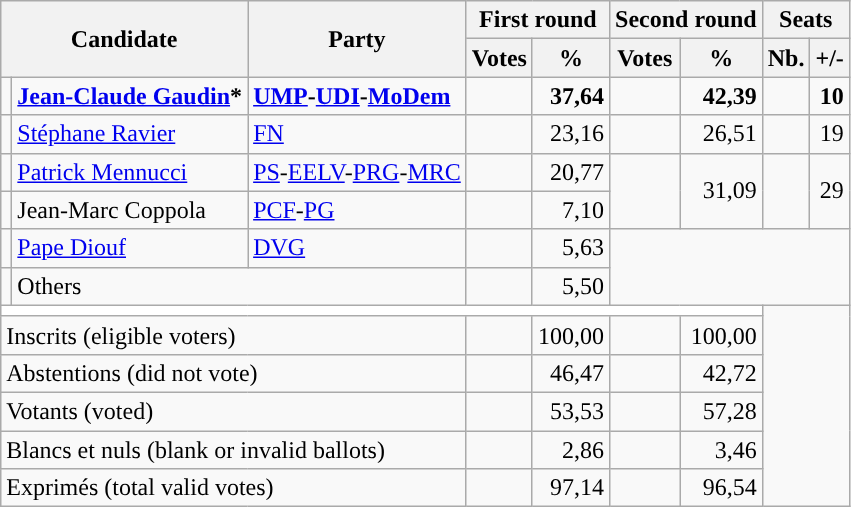<table class="wikitable centre">
<tr>
<th scope="col" rowspan=2 colspan=2>Candidate</th>
<th scope="col" rowspan=2 colspan=1>Party</th>
<th scope="col" colspan=2>First round</th>
<th scope="col" colspan=2>Second round</th>
<th scope="col" colspan=2>Seats</th>
</tr>
<tr>
<th scope="col">Votes</th>
<th scope="col">%</th>
<th scope="col">Votes</th>
<th scope="col">%</th>
<th scope="col">Nb.</th>
<th scope="col">+/-</th>
</tr>
<tr>
<td style="color:inherit;background:"></td>
<td><strong><a href='#'>Jean-Claude Gaudin</a>*</strong></td>
<td><strong><a href='#'>UMP</a>-<a href='#'>UDI</a>-<a href='#'>MoDem</a></strong></td>
<td style="text-align: right"><strong></strong></td>
<td style="text-align: right"><strong>37,64</strong></td>
<td style="text-align: right"><strong></strong></td>
<td style="text-align: right"><strong>42,39</strong></td>
<td style="text-align: right"><strong></strong></td>
<td style="text-align: right"><strong> 10</strong></td>
</tr>
<tr>
<td style="color:inherit;background:"></td>
<td><a href='#'>Stéphane Ravier</a></td>
<td><a href='#'>FN</a></td>
<td style="text-align: right"></td>
<td style="text-align: right">23,16</td>
<td style="text-align: right"></td>
<td style="text-align: right">26,51</td>
<td style="text-align: right"></td>
<td style="text-align: right"> 19</td>
</tr>
<tr>
<td style="color:inherit;background:"></td>
<td><a href='#'>Patrick Mennucci</a></td>
<td><a href='#'>PS</a>-<a href='#'>EELV</a>-<a href='#'>PRG</a>-<a href='#'>MRC</a></td>
<td style="text-align: right"></td>
<td style="text-align: right">20,77</td>
<td style="text-align: right" rowspan=2></td>
<td style="text-align: right" rowspan=2>31,09</td>
<td style="text-align: right" rowspan=2></td>
<td style="text-align: right" rowspan=2> 29</td>
</tr>
<tr>
<td style="color:inherit;background:"></td>
<td>Jean-Marc Coppola</td>
<td><a href='#'>PCF</a>-<a href='#'>PG</a></td>
<td style="text-align: right"></td>
<td style="text-align: right">7,10</td>
</tr>
<tr>
<td style="color:inherit;background:"></td>
<td><a href='#'>Pape Diouf</a></td>
<td><a href='#'>DVG</a></td>
<td style="text-align: right"></td>
<td style="text-align: right">5,63</td>
<td colspan=9 rowspan=2></td>
</tr>
<tr>
<td style="color:inherit;background:"></td>
<td colspan=2>Others</td>
<td style="text-align: right"></td>
<td style="text-align: right">5,50</td>
</tr>
<tr bgcolor=white>
<td colspan=7></td>
</tr>
<tr>
<td colspan=3>Inscrits (eligible voters)</td>
<td style="text-align: right"></td>
<td style="text-align: right">100,00</td>
<td style="text-align: right"></td>
<td style="text-align: right">100,00</td>
</tr>
<tr>
<td colspan=3>Abstentions (did not vote)</td>
<td style="text-align: right"></td>
<td style="text-align: right">46,47</td>
<td style="text-align: right"></td>
<td style="text-align: right">42,72</td>
</tr>
<tr>
<td colspan=3>Votants (voted)</td>
<td style="text-align: right"></td>
<td style="text-align: right">53,53</td>
<td style="text-align: right"></td>
<td style="text-align: right">57,28</td>
</tr>
<tr>
<td colspan=3>Blancs et nuls (blank or invalid ballots)</td>
<td style="text-align: right"></td>
<td style="text-align: right">2,86</td>
<td style="text-align: right"></td>
<td style="text-align: right">3,46</td>
</tr>
<tr>
<td colspan=3>Exprimés (total valid votes)</td>
<td style="text-align: right"></td>
<td style="text-align: right">97,14</td>
<td style="text-align: right"></td>
<td style="text-align: right">96,54</td>
</tr>
</table>
